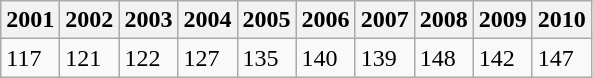<table class="wikitable">
<tr>
<th>2001</th>
<th>2002</th>
<th>2003</th>
<th>2004</th>
<th>2005</th>
<th>2006</th>
<th>2007</th>
<th>2008</th>
<th>2009</th>
<th>2010</th>
</tr>
<tr>
<td>117</td>
<td>121</td>
<td>122</td>
<td>127</td>
<td>135</td>
<td>140</td>
<td>139</td>
<td>148</td>
<td>142</td>
<td>147</td>
</tr>
</table>
